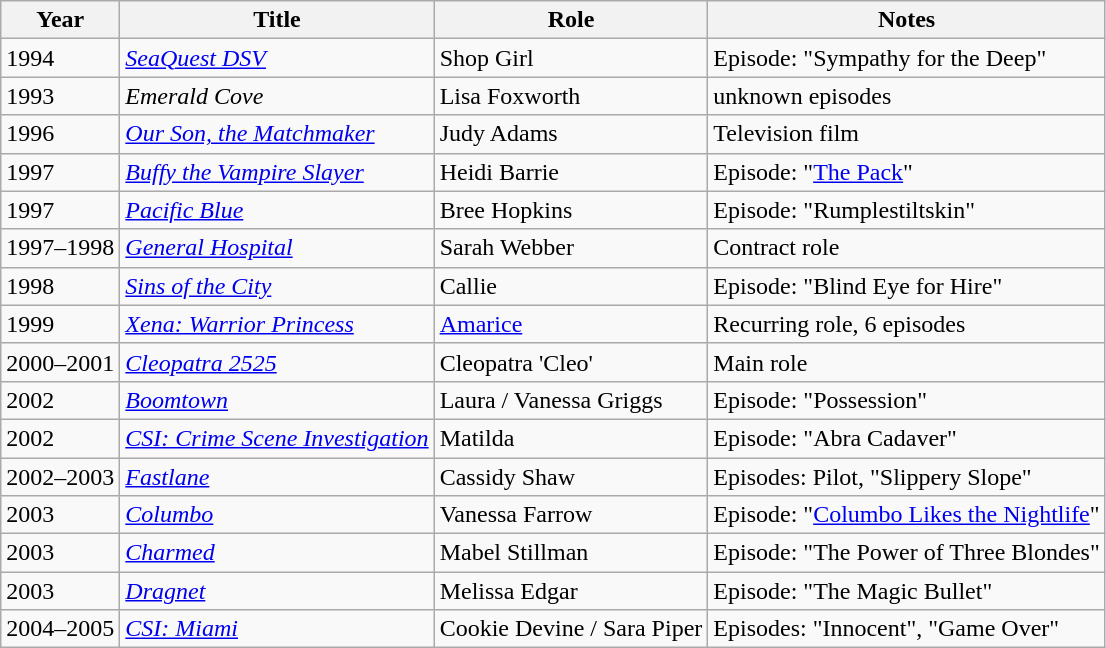<table class="wikitable sortable">
<tr>
<th>Year</th>
<th>Title</th>
<th>Role</th>
<th class="unsortable">Notes</th>
</tr>
<tr>
<td>1994</td>
<td><em><a href='#'>SeaQuest DSV</a></em></td>
<td>Shop Girl</td>
<td>Episode: "Sympathy for the Deep"</td>
</tr>
<tr>
<td>1993</td>
<td><em>Emerald Cove</em></td>
<td>Lisa Foxworth</td>
<td>unknown episodes</td>
</tr>
<tr>
<td>1996</td>
<td><em><a href='#'>Our Son, the Matchmaker</a></em></td>
<td>Judy Adams</td>
<td>Television film</td>
</tr>
<tr>
<td>1997</td>
<td><em><a href='#'>Buffy the Vampire Slayer</a></em></td>
<td>Heidi Barrie</td>
<td>Episode: "<a href='#'>The Pack</a>"</td>
</tr>
<tr>
<td>1997</td>
<td><em><a href='#'>Pacific Blue</a></em></td>
<td>Bree Hopkins</td>
<td>Episode: "Rumplestiltskin"</td>
</tr>
<tr>
<td>1997–1998</td>
<td><em><a href='#'>General Hospital</a></em></td>
<td>Sarah Webber</td>
<td>Contract role</td>
</tr>
<tr>
<td>1998</td>
<td><em><a href='#'>Sins of the City</a></em></td>
<td>Callie</td>
<td>Episode: "Blind Eye for Hire"</td>
</tr>
<tr>
<td>1999</td>
<td><em><a href='#'>Xena: Warrior Princess</a></em></td>
<td><a href='#'>Amarice</a></td>
<td>Recurring role, 6 episodes</td>
</tr>
<tr>
<td>2000–2001</td>
<td><em><a href='#'>Cleopatra 2525</a></em></td>
<td>Cleopatra 'Cleo'</td>
<td>Main role</td>
</tr>
<tr>
<td>2002</td>
<td><em><a href='#'>Boomtown</a></em></td>
<td>Laura / Vanessa Griggs</td>
<td>Episode: "Possession"</td>
</tr>
<tr>
<td>2002</td>
<td><em><a href='#'>CSI: Crime Scene Investigation</a></em></td>
<td>Matilda</td>
<td>Episode: "Abra Cadaver"</td>
</tr>
<tr>
<td>2002–2003</td>
<td><em><a href='#'>Fastlane</a></em></td>
<td>Cassidy Shaw</td>
<td>Episodes: Pilot, "Slippery Slope"</td>
</tr>
<tr>
<td>2003</td>
<td><em><a href='#'>Columbo</a></em></td>
<td>Vanessa Farrow</td>
<td>Episode: "<a href='#'>Columbo Likes the Nightlife</a>"</td>
</tr>
<tr>
<td>2003</td>
<td><em><a href='#'>Charmed</a></em></td>
<td>Mabel Stillman</td>
<td>Episode: "The Power of Three Blondes"</td>
</tr>
<tr>
<td>2003</td>
<td><em><a href='#'>Dragnet</a></em></td>
<td>Melissa Edgar</td>
<td>Episode: "The Magic Bullet"</td>
</tr>
<tr>
<td>2004–2005</td>
<td><em><a href='#'>CSI: Miami</a></em></td>
<td>Cookie Devine / Sara Piper</td>
<td>Episodes: "Innocent", "Game Over"</td>
</tr>
</table>
